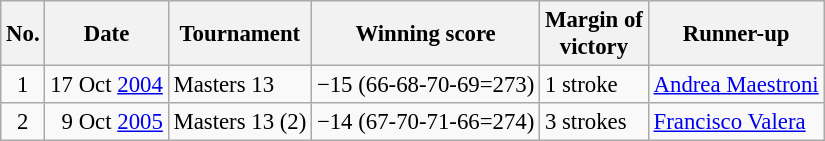<table class="wikitable" style="font-size:95%;">
<tr>
<th>No.</th>
<th>Date</th>
<th>Tournament</th>
<th>Winning score</th>
<th>Margin of<br>victory</th>
<th>Runner-up</th>
</tr>
<tr>
<td align=center>1</td>
<td align=right>17 Oct <a href='#'>2004</a></td>
<td>Masters 13</td>
<td>−15 (66-68-70-69=273)</td>
<td>1 stroke</td>
<td> <a href='#'>Andrea Maestroni</a></td>
</tr>
<tr>
<td align=center>2</td>
<td align=right>9 Oct <a href='#'>2005</a></td>
<td>Masters 13 (2)</td>
<td>−14 (67-70-71-66=274)</td>
<td>3 strokes</td>
<td> <a href='#'>Francisco Valera</a></td>
</tr>
</table>
